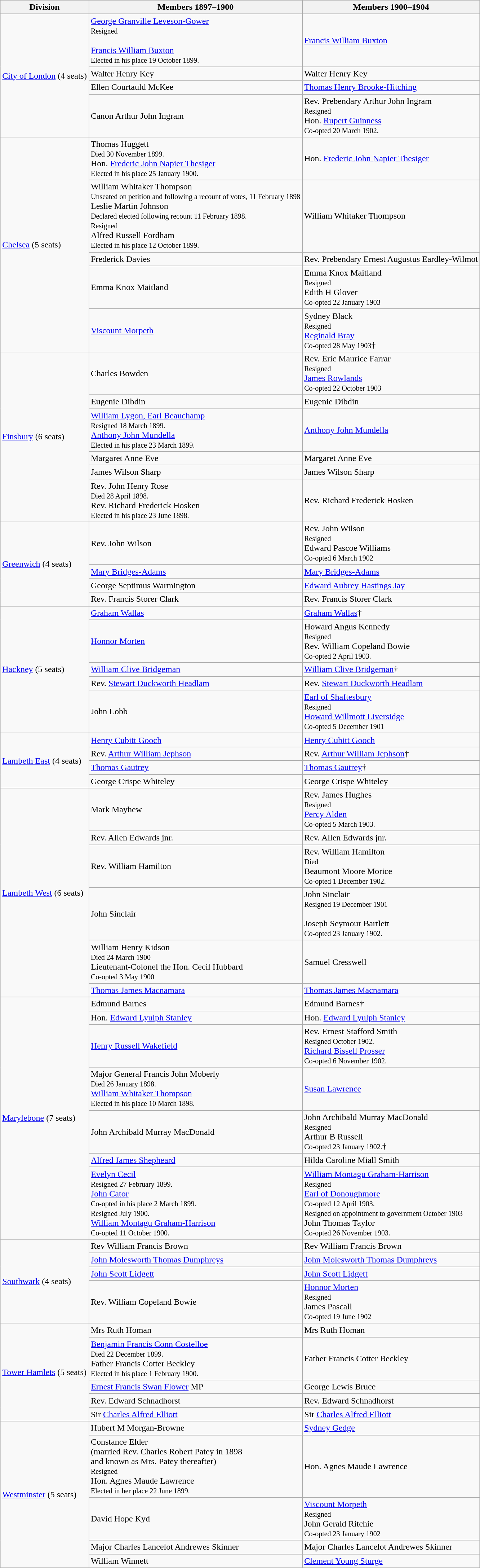<table class="wikitable">
<tr>
<th>Division</th>
<th>Members 1897–1900</th>
<th>Members 1900–1904</th>
</tr>
<tr>
<td rowspan="4"><a href='#'>City of London</a> (4 seats)</td>
<td><a href='#'>George Granville Leveson-Gower</a><small><br>Resigned<br></small><br><a href='#'>Francis William Buxton</a><small><br>Elected in his place 19 October 1899.</small></td>
<td><a href='#'>Francis William Buxton</a></td>
</tr>
<tr>
<td>Walter Henry Key</td>
<td>Walter Henry Key</td>
</tr>
<tr>
<td>Ellen Courtauld McKee</td>
<td><a href='#'>Thomas Henry Brooke-Hitching</a></td>
</tr>
<tr>
<td>Canon Arthur John Ingram</td>
<td>Rev. Prebendary Arthur John Ingram <small><br>Resigned<br></small>Hon. <a href='#'>Rupert Guinness</a><small><br>Co-opted 20 March 1902.</small></td>
</tr>
<tr>
<td rowspan="5"><a href='#'>Chelsea</a> (5 seats)</td>
<td>Thomas Huggett<small><br>Died 30 November 1899. </small><br>Hon. <a href='#'>Frederic John Napier Thesiger</a><small><br>Elected in his place 25 January 1900.</small></td>
<td>Hon. <a href='#'>Frederic John Napier Thesiger</a></td>
</tr>
<tr>
<td>William Whitaker Thompson<small><br>Unseated on petition and following a recount of votes, 11 February 1898</small><br>Leslie Martin Johnson<small><br>Declared elected following recount 11 February 1898.</small><small><br>Resigned<br></small>Alfred Russell Fordham<small><br>Elected in his place 12 October 1899.</small></td>
<td>William Whitaker Thompson</td>
</tr>
<tr>
<td>Frederick Davies</td>
<td>Rev. Prebendary Ernest Augustus Eardley-Wilmot</td>
</tr>
<tr>
<td>Emma Knox Maitland</td>
<td>Emma Knox Maitland<small><br>Resigned<br></small>Edith H Glover<small><br>Co-opted 22 January 1903</small></td>
</tr>
<tr>
<td><a href='#'>Viscount Morpeth</a></td>
<td>Sydney Black<small><br>Resigned<br></small><a href='#'>Reginald Bray</a><small><br>Co-opted 28 May 1903</small>†</td>
</tr>
<tr>
<td rowspan="6"><a href='#'>Finsbury</a> (6 seats)</td>
<td>Charles Bowden</td>
<td>Rev. Eric Maurice Farrar<small><br>Resigned<br></small><a href='#'>James Rowlands</a><small><br>Co-opted 22 October 1903</small></td>
</tr>
<tr>
<td>Eugenie Dibdin</td>
<td>Eugenie Dibdin</td>
</tr>
<tr>
<td><a href='#'>William Lygon, Earl Beauchamp</a><small><br>Resigned 18 March 1899.</small><br><a href='#'>Anthony John Mundella</a><small><br>Elected in his place 23 March 1899.</small></td>
<td><a href='#'>Anthony John Mundella</a></td>
</tr>
<tr>
<td>Margaret Anne Eve</td>
<td>Margaret Anne Eve</td>
</tr>
<tr>
<td>James Wilson Sharp</td>
<td>James Wilson Sharp</td>
</tr>
<tr>
<td>Rev. John Henry Rose<small><br>Died 28 April 1898.</small><br>Rev. Richard Frederick Hosken<small><br>Elected in his place 23 June 1898.</small></td>
<td>Rev. Richard Frederick Hosken</td>
</tr>
<tr>
<td rowspan="4"><a href='#'>Greenwich</a> (4 seats)</td>
<td>Rev. John Wilson</td>
<td>Rev. John Wilson<small><br>Resigned<br></small>Edward Pascoe Williams<small><br>Co-opted 6 March 1902</small></td>
</tr>
<tr>
<td><a href='#'>Mary Bridges-Adams</a></td>
<td><a href='#'>Mary Bridges-Adams</a></td>
</tr>
<tr>
<td>George Septimus Warmington</td>
<td><a href='#'>Edward Aubrey Hastings Jay</a></td>
</tr>
<tr>
<td>Rev. Francis Storer Clark</td>
<td>Rev. Francis Storer Clark</td>
</tr>
<tr>
<td rowspan="5"><a href='#'>Hackney</a> (5 seats)</td>
<td><a href='#'>Graham Wallas</a></td>
<td><a href='#'>Graham Wallas</a>†</td>
</tr>
<tr>
<td><a href='#'>Honnor Morten</a></td>
<td>Howard Angus Kennedy<small><br>Resigned<br></small>Rev. William Copeland Bowie<small><br>Co-opted 2 April 1903.</small></td>
</tr>
<tr>
<td><a href='#'>William Clive Bridgeman</a></td>
<td><a href='#'>William Clive Bridgeman</a>†</td>
</tr>
<tr>
<td>Rev. <a href='#'>Stewart Duckworth Headlam</a></td>
<td>Rev. <a href='#'>Stewart Duckworth Headlam</a></td>
</tr>
<tr>
<td>John Lobb</td>
<td><a href='#'>Earl of Shaftesbury</a><small><br>Resigned<br></small><a href='#'>Howard Willmott Liversidge</a><small><br>Co-opted 5 December 1901</small></td>
</tr>
<tr>
<td rowspan="4"><a href='#'>Lambeth East</a> (4 seats)</td>
<td><a href='#'>Henry Cubitt Gooch</a></td>
<td><a href='#'>Henry Cubitt Gooch</a></td>
</tr>
<tr>
<td>Rev. <a href='#'>Arthur William Jephson</a></td>
<td>Rev. <a href='#'>Arthur William Jephson</a>†</td>
</tr>
<tr>
<td><a href='#'>Thomas Gautrey</a></td>
<td><a href='#'>Thomas Gautrey</a>†</td>
</tr>
<tr>
<td>George Crispe Whiteley</td>
<td>George Crispe Whiteley</td>
</tr>
<tr>
<td rowspan="6"><a href='#'>Lambeth West</a> (6 seats)</td>
<td>Mark Mayhew</td>
<td>Rev. James Hughes<small><br>Resigned<br></small><a href='#'>Percy Alden</a><small><br>Co-opted 5 March 1903.</small></td>
</tr>
<tr>
<td>Rev. Allen Edwards jnr.</td>
<td>Rev. Allen Edwards jnr.</td>
</tr>
<tr>
<td>Rev. William Hamilton</td>
<td>Rev. William Hamilton<small><br>Died<br></small>Beaumont Moore Morice<small><br>Co-opted 1 December 1902.</small></td>
</tr>
<tr>
<td>John Sinclair</td>
<td>John Sinclair<small><br>Resigned 19 December 1901<br></small><br>Joseph Seymour Bartlett<small><br>Co-opted 23 January 1902.</small></td>
</tr>
<tr>
<td>William Henry Kidson<small><br>Died 24 March 1900</small><small><br></small>Lieutenant-Colonel the Hon. Cecil Hubbard<small><br>Co-opted 3 May 1900</small></td>
<td>Samuel Cresswell</td>
</tr>
<tr>
<td><a href='#'>Thomas James Macnamara</a></td>
<td><a href='#'>Thomas James Macnamara</a></td>
</tr>
<tr>
<td rowspan="7"><a href='#'>Marylebone</a> (7 seats)</td>
<td>Edmund Barnes</td>
<td>Edmund Barnes†</td>
</tr>
<tr>
<td>Hon. <a href='#'>Edward Lyulph Stanley</a></td>
<td>Hon. <a href='#'>Edward Lyulph Stanley</a></td>
</tr>
<tr>
<td><a href='#'>Henry Russell Wakefield</a></td>
<td>Rev. Ernest Stafford Smith<small><br>Resigned October 1902.</small><br><a href='#'>Richard Bissell Prosser</a><small><br>Co-opted 6 November 1902.</small></td>
</tr>
<tr>
<td>Major General Francis John Moberly<small><br>Died 26 January 1898.</small> <br><a href='#'>William Whitaker Thompson</a><small><br>Elected in his place 10 March 1898.</small></td>
<td><a href='#'>Susan Lawrence</a></td>
</tr>
<tr>
<td>John Archibald Murray MacDonald</td>
<td>John Archibald Murray MacDonald<small><br>Resigned<br></small>Arthur B Russell<small><br>Co-opted 23 January 1902.</small>†</td>
</tr>
<tr>
<td><a href='#'>Alfred James Shepheard</a></td>
<td>Hilda Caroline Miall Smith</td>
</tr>
<tr>
<td><a href='#'>Evelyn Cecil</a><small><br>Resigned 27 February 1899.</small><br><a href='#'>John Cator</a><small><br>Co-opted in his place 2 March 1899.</small><small><br>Resigned July 1900.<br></small><a href='#'>William Montagu Graham-Harrison</a><small><br>Co-opted 11 October 1900.</small></td>
<td><a href='#'>William Montagu Graham-Harrison</a><small><br>Resigned<br></small><a href='#'>Earl of Donoughmore</a><small><br>Co-opted 12 April 1903.<br>Resigned on appointment to government October 1903</small> <br>John Thomas Taylor<small><br>Co-opted 26 November 1903.</small></td>
</tr>
<tr>
<td rowspan="4"><a href='#'>Southwark</a> (4 seats)</td>
<td>Rev William Francis Brown</td>
<td>Rev William Francis Brown</td>
</tr>
<tr>
<td><a href='#'>John Molesworth Thomas Dumphreys</a></td>
<td><a href='#'>John Molesworth Thomas Dumphreys</a></td>
</tr>
<tr>
<td><a href='#'>John Scott Lidgett</a></td>
<td><a href='#'>John Scott Lidgett</a></td>
</tr>
<tr>
<td>Rev. William Copeland Bowie</td>
<td><a href='#'>Honnor Morten</a><small><br>Resigned<br></small>James Pascall<small><br>Co-opted 19 June 1902</small></td>
</tr>
<tr>
<td rowspan="5"><a href='#'>Tower Hamlets</a> (5 seats)</td>
<td>Mrs Ruth Homan</td>
<td>Mrs Ruth Homan</td>
</tr>
<tr>
<td><a href='#'>Benjamin Francis Conn Costelloe</a><small><br>Died 22 December 1899.</small><br>Father Francis Cotter Beckley<small><br>Elected in his place 1 February 1900.</small></td>
<td>Father Francis Cotter Beckley</td>
</tr>
<tr>
<td><a href='#'>Ernest Francis Swan Flower</a> MP</td>
<td>George Lewis Bruce</td>
</tr>
<tr>
<td>Rev. Edward Schnadhorst</td>
<td>Rev. Edward Schnadhorst</td>
</tr>
<tr>
<td>Sir <a href='#'>Charles Alfred Elliott</a></td>
<td>Sir <a href='#'>Charles Alfred Elliott</a></td>
</tr>
<tr>
<td rowspan="5"><a href='#'>Westminster</a> (5 seats)</td>
<td>Hubert M Morgan-Browne</td>
<td><a href='#'>Sydney Gedge</a></td>
</tr>
<tr>
<td>Constance Elder<br>(married Rev. Charles Robert Patey in 1898 <br>and known as Mrs. Patey thereafter)<small><br>Resigned<br></small>Hon. Agnes Maude Lawrence<small><br>Elected in her place 22 June 1899.</small></td>
<td>Hon. Agnes Maude Lawrence</td>
</tr>
<tr>
<td>David Hope Kyd</td>
<td><a href='#'>Viscount Morpeth</a><small><br>Resigned<br></small>John Gerald Ritchie<small><br>Co-opted 23 January 1902</small></td>
</tr>
<tr>
<td>Major Charles Lancelot Andrewes Skinner</td>
<td>Major Charles Lancelot Andrewes Skinner</td>
</tr>
<tr>
<td>William Winnett</td>
<td><a href='#'>Clement Young Sturge</a></td>
</tr>
</table>
